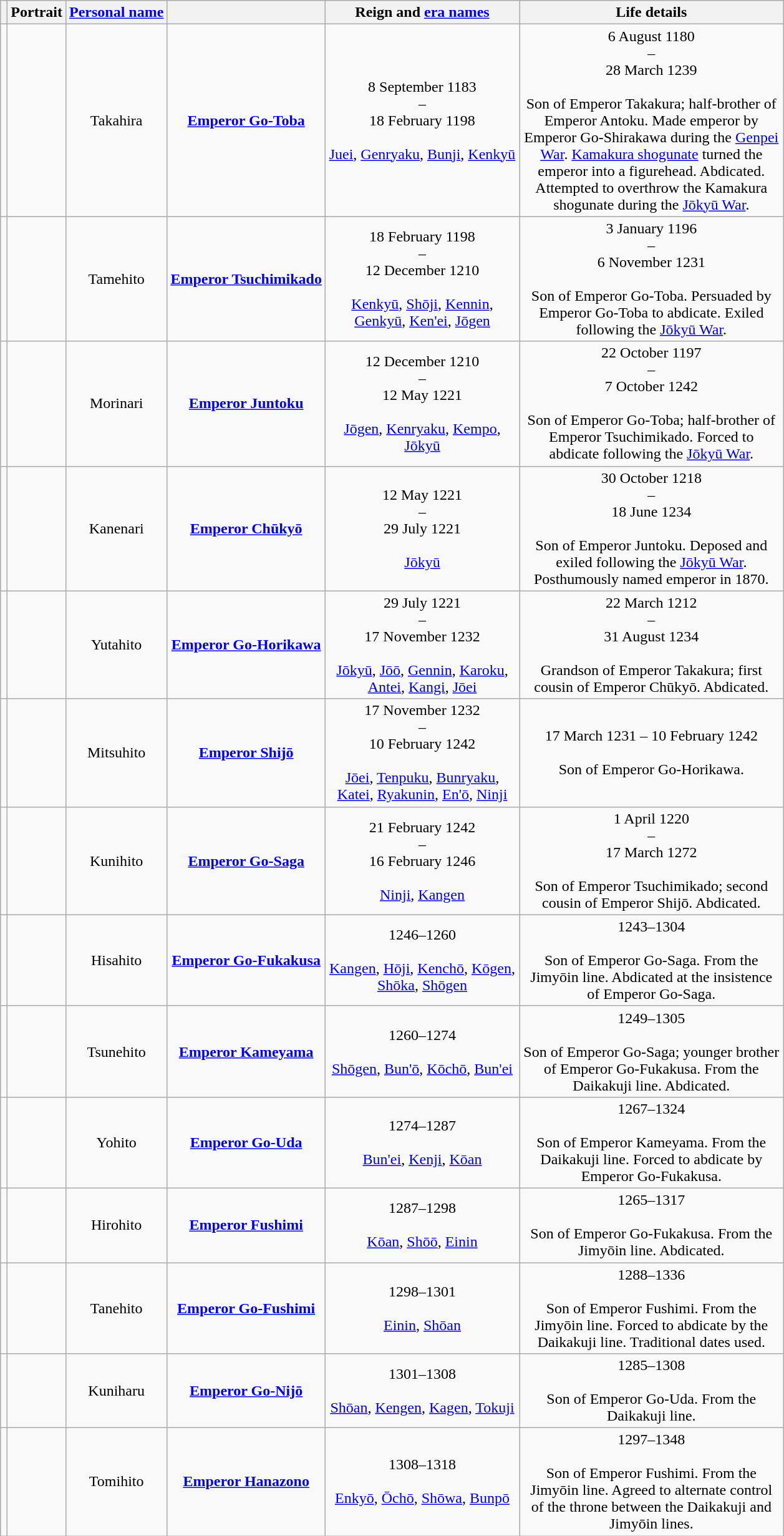<table class="wikitable mw-collapsible" style="text-align:center">
<tr>
<th scope="col"></th>
<th class="unsortable">Portrait</th>
<th scope="col"><a href='#'>Personal name</a></th>
<th scope="col"></th>
<th scope="col" width="200px" class="unsortable">Reign and <a href='#'>era names</a></th>
<th scope="col" width="275px" class="unsortable">Life details</th>
</tr>
<tr>
<td></td>
<td></td>
<td>Takahira<br></td>
<td><strong><a href='#'>Emperor Go-Toba</a></strong><br></td>
<td>8 September 1183<br>–<br>18 February 1198<br><br><a href='#'>Juei</a>, <a href='#'>Genryaku</a>, <a href='#'>Bunji</a>, <a href='#'>Kenkyū</a></td>
<td>6 August 1180<br>–<br>28 March 1239<br><br>Son of Emperor Takakura; half-brother of Emperor Antoku. Made emperor by Emperor Go-Shirakawa during the <a href='#'>Genpei War</a>. <a href='#'>Kamakura shogunate</a> turned the emperor into a figurehead. Abdicated. Attempted to overthrow the Kamakura shogunate during the <a href='#'>Jōkyū War</a>.<strong></strong></td>
</tr>
<tr>
<td></td>
<td></td>
<td>Tamehito<br></td>
<td><strong><a href='#'>Emperor Tsuchimikado</a></strong><br></td>
<td>18 February 1198<br>–<br>12 December 1210<br><br><a href='#'>Kenkyū</a>, <a href='#'>Shōji</a>, <a href='#'>Kennin</a>, <a href='#'>Genkyū</a>, <a href='#'>Ken'ei</a>, <a href='#'>Jōgen</a></td>
<td>3 January 1196<br>–<br>6 November 1231<br><br>Son of Emperor Go-Toba. Persuaded by Emperor Go-Toba to abdicate. Exiled following the <a href='#'>Jōkyū War</a>.<strong></strong></td>
</tr>
<tr>
<td></td>
<td></td>
<td>Morinari<br></td>
<td><strong><a href='#'>Emperor Juntoku</a></strong><br></td>
<td>12 December 1210<br>–<br>12 May 1221<br><br><a href='#'>Jōgen</a>, <a href='#'>Kenryaku</a>, <a href='#'>Kempo</a>, <a href='#'>Jōkyū</a></td>
<td>22 October 1197<br>–<br>7 October 1242<br><br>Son of Emperor Go-Toba; half-brother of Emperor Tsuchimikado. Forced to abdicate following the <a href='#'>Jōkyū War</a>.<strong></strong></td>
</tr>
<tr>
<td></td>
<td></td>
<td>Kanenari<br></td>
<td><strong><a href='#'>Emperor Chūkyō</a></strong><br></td>
<td>12 May 1221<br>–<br> 29 July 1221<br><br><a href='#'>Jōkyū</a></td>
<td>30 October 1218<br>–<br> 18 June 1234<br><br>Son of Emperor Juntoku. Deposed and exiled following the <a href='#'>Jōkyū War</a>. Posthumously named emperor in 1870.<strong></strong></td>
</tr>
<tr>
<td></td>
<td></td>
<td>Yutahito<br></td>
<td><strong><a href='#'>Emperor Go-Horikawa</a></strong><br></td>
<td>29 July 1221<br>–<br>17 November 1232<br><br><a href='#'>Jōkyū</a>, <a href='#'>Jōō</a>, <a href='#'>Gennin</a>, <a href='#'>Karoku</a>, <a href='#'>Antei</a>, <a href='#'>Kangi</a>, <a href='#'>Jōei</a></td>
<td>22 March 1212<br>–<br> 31 August 1234<br><br>Grandson of Emperor Takakura; first cousin of Emperor Chūkyō. Abdicated.<strong></strong></td>
</tr>
<tr>
<td></td>
<td></td>
<td>Mitsuhito<br></td>
<td><strong><a href='#'>Emperor Shijō</a></strong><br></td>
<td>17 November 1232<br>–<br> 10 February 1242<br><br><a href='#'>Jōei</a>, <a href='#'>Tenpuku</a>, <a href='#'>Bunryaku</a>, <a href='#'>Katei</a>, <a href='#'>Ryakunin</a>, <a href='#'>En'ō</a>, <a href='#'>Ninji</a></td>
<td>17 March 1231 – 10 February 1242<br><br>Son of Emperor Go-Horikawa.<strong></strong></td>
</tr>
<tr>
<td></td>
<td></td>
<td>Kunihito<br></td>
<td><strong><a href='#'>Emperor Go-Saga</a></strong><br></td>
<td>21 February 1242<br>–<br>16 February 1246<br><br><a href='#'>Ninji</a>, <a href='#'>Kangen</a></td>
<td>1 April 1220<br> – <br>17 March 1272<br><br>Son of Emperor Tsuchimikado; second cousin of Emperor Shijō. Abdicated.<strong></strong></td>
</tr>
<tr>
<td></td>
<td></td>
<td>Hisahito<br></td>
<td><strong><a href='#'>Emperor Go-Fukakusa</a></strong><br></td>
<td>1246–1260<br><br><a href='#'>Kangen</a>, <a href='#'>Hōji</a>, <a href='#'>Kenchō</a>, <a href='#'>Kōgen</a>, <a href='#'>Shōka</a>, <a href='#'>Shōgen</a></td>
<td>1243–1304<br><br>Son of Emperor Go-Saga. From the Jimyōin line. Abdicated at the insistence of Emperor Go-Saga.<strong></strong></td>
</tr>
<tr>
<td></td>
<td></td>
<td>Tsunehito<br></td>
<td><strong><a href='#'>Emperor Kameyama</a></strong><br></td>
<td>1260–1274<br><br><a href='#'>Shōgen</a>, <a href='#'>Bun'ō</a>, <a href='#'>Kōchō</a>, <a href='#'>Bun'ei</a></td>
<td>1249–1305<br><br>Son of Emperor Go-Saga; younger brother of Emperor Go-Fukakusa. From the Daikakuji line. Abdicated.<strong></strong></td>
</tr>
<tr>
<td></td>
<td></td>
<td>Yohito<br></td>
<td><strong><a href='#'>Emperor Go-Uda</a></strong><br></td>
<td>1274–1287<br><br><a href='#'>Bun'ei</a>, <a href='#'>Kenji</a>, <a href='#'>Kōan</a></td>
<td>1267–1324<br><br>Son of Emperor Kameyama. From the Daikakuji line. Forced to abdicate by Emperor Go-Fukakusa.<strong></strong></td>
</tr>
<tr>
<td></td>
<td></td>
<td>Hirohito<br></td>
<td><strong><a href='#'>Emperor Fushimi</a></strong><br></td>
<td>1287–1298<br><br><a href='#'>Kōan</a>, <a href='#'>Shōō</a>, <a href='#'>Einin</a></td>
<td>1265–1317<br><br>Son of Emperor Go-Fukakusa. From the Jimyōin line. Abdicated.<strong></strong></td>
</tr>
<tr>
<td></td>
<td></td>
<td>Tanehito<br></td>
<td><strong><a href='#'>Emperor Go-Fushimi</a></strong><br></td>
<td>1298–1301<br><br><a href='#'>Einin</a>, <a href='#'>Shōan</a></td>
<td>1288–1336<br><br>Son of Emperor Fushimi. From the Jimyōin line. Forced to abdicate by the Daikakuji line. Traditional dates used.<strong></strong></td>
</tr>
<tr>
<td></td>
<td></td>
<td>Kuniharu<br></td>
<td><strong><a href='#'>Emperor Go-Nijō</a></strong><br></td>
<td>1301–1308<br><br><a href='#'>Shōan</a>, <a href='#'>Kengen</a>, <a href='#'>Kagen</a>, <a href='#'>Tokuji</a></td>
<td>1285–1308<br><br>Son of Emperor Go-Uda. From the Daikakuji line.<strong></strong></td>
</tr>
<tr>
<td></td>
<td></td>
<td>Tomihito<br></td>
<td><strong><a href='#'>Emperor Hanazono</a></strong><br></td>
<td>1308–1318<br><br><a href='#'>Enkyō</a>, <a href='#'>Ōchō</a>, <a href='#'>Shōwa</a>, <a href='#'>Bunpō</a></td>
<td>1297–1348<br><br>Son of Emperor Fushimi. From the Jimyōin line. Agreed to alternate control of the throne between the Daikakuji and Jimyōin lines.<strong></strong></td>
</tr>
</table>
